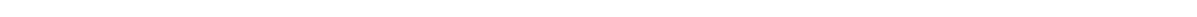<table style="width:88%; text-align:center;">
<tr style="color:white;">
<td style="background:"><strong>8</strong></td>
<td style="background:"><strong>3</strong></td>
<td style="background:"><strong>4</strong></td>
<td style="background:"><strong>17</strong></td>
</tr>
</table>
